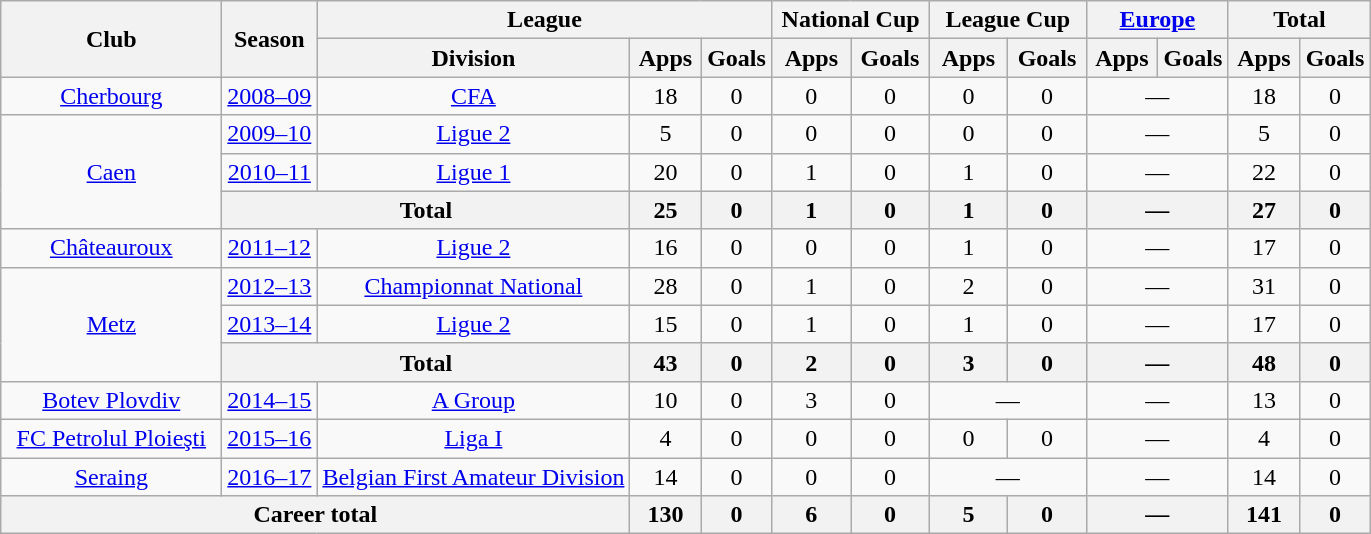<table class="wikitable" style="text-align:center;">
<tr>
<th rowspan=2 width=140>Club</th>
<th rowspan=2>Season</th>
<th colspan=3>League</th>
<th colspan=2>National Cup</th>
<th colspan=2>League Cup</th>
<th colspan=2><a href='#'>Europe</a></th>
<th colspan=2>Total</th>
</tr>
<tr>
<th>Division</th>
<th width=40>Apps</th>
<th width=40>Goals</th>
<th width=45>Apps</th>
<th width=45>Goals</th>
<th width=45>Apps</th>
<th width=45>Goals</th>
<th width=40>Apps</th>
<th width=40>Goals</th>
<th width=40>Apps</th>
<th width=40>Goals</th>
</tr>
<tr>
<td rowspan=1><a href='#'>Cherbourg</a></td>
<td><a href='#'>2008–09</a></td>
<td><a href='#'>CFA</a></td>
<td>18</td>
<td>0</td>
<td>0</td>
<td>0</td>
<td>0</td>
<td>0</td>
<td colspan=2>—</td>
<td>18</td>
<td>0</td>
</tr>
<tr>
<td rowspan=3><a href='#'>Caen</a></td>
<td><a href='#'>2009–10</a></td>
<td><a href='#'>Ligue 2</a></td>
<td>5</td>
<td>0</td>
<td>0</td>
<td>0</td>
<td>0</td>
<td>0</td>
<td colspan=2>—</td>
<td>5</td>
<td>0</td>
</tr>
<tr>
<td><a href='#'>2010–11</a></td>
<td><a href='#'>Ligue 1</a></td>
<td>20</td>
<td>0</td>
<td>1</td>
<td>0</td>
<td>1</td>
<td>0</td>
<td colspan=2>—</td>
<td>22</td>
<td>0</td>
</tr>
<tr>
<th colspan=2>Total</th>
<th>25</th>
<th>0</th>
<th>1</th>
<th>0</th>
<th>1</th>
<th>0</th>
<th colspan=2>—</th>
<th>27</th>
<th>0</th>
</tr>
<tr>
<td rowspan=1><a href='#'>Châteauroux</a></td>
<td><a href='#'>2011–12</a></td>
<td><a href='#'>Ligue 2</a></td>
<td>16</td>
<td>0</td>
<td>0</td>
<td>0</td>
<td>1</td>
<td>0</td>
<td colspan=2>—</td>
<td>17</td>
<td>0</td>
</tr>
<tr>
<td rowspan=3><a href='#'>Metz</a></td>
<td><a href='#'>2012–13</a></td>
<td><a href='#'>Championnat National</a></td>
<td>28</td>
<td>0</td>
<td>1</td>
<td>0</td>
<td>2</td>
<td>0</td>
<td colspan=2>—</td>
<td>31</td>
<td>0</td>
</tr>
<tr>
<td><a href='#'>2013–14</a></td>
<td><a href='#'>Ligue 2</a></td>
<td>15</td>
<td>0</td>
<td>1</td>
<td>0</td>
<td>1</td>
<td>0</td>
<td colspan=2>—</td>
<td>17</td>
<td>0</td>
</tr>
<tr>
<th colspan=2>Total</th>
<th>43</th>
<th>0</th>
<th>2</th>
<th>0</th>
<th>3</th>
<th>0</th>
<th colspan=2>—</th>
<th>48</th>
<th>0</th>
</tr>
<tr>
<td><a href='#'>Botev Plovdiv</a></td>
<td><a href='#'>2014–15</a></td>
<td><a href='#'>A Group</a></td>
<td>10</td>
<td>0</td>
<td>3</td>
<td>0</td>
<td colspan=2>—</td>
<td colspan=2>—</td>
<td>13</td>
<td>0</td>
</tr>
<tr>
<td><a href='#'>FC Petrolul Ploieşti</a></td>
<td><a href='#'>2015–16</a></td>
<td><a href='#'>Liga I</a></td>
<td>4</td>
<td>0</td>
<td>0</td>
<td>0</td>
<td>0</td>
<td>0</td>
<td colspan=2>—</td>
<td>4</td>
<td>0</td>
</tr>
<tr>
<td><a href='#'>Seraing</a></td>
<td><a href='#'>2016–17</a></td>
<td><a href='#'>Belgian First Amateur Division</a></td>
<td>14</td>
<td>0</td>
<td>0</td>
<td>0</td>
<td colspan=2>—</td>
<td colspan=2>—</td>
<td>14</td>
<td>0</td>
</tr>
<tr>
<th colspan=3>Career total</th>
<th>130</th>
<th>0</th>
<th>6</th>
<th>0</th>
<th>5</th>
<th>0</th>
<th colspan=2>—</th>
<th>141</th>
<th>0</th>
</tr>
</table>
